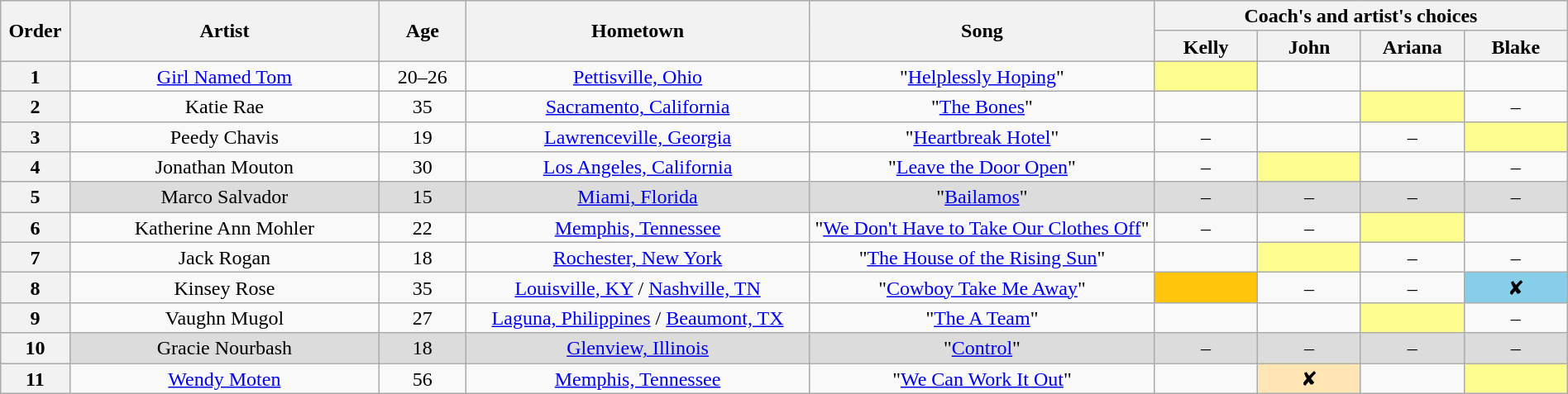<table class="wikitable" style="text-align:center; line-height:17px; width:100%">
<tr>
<th scope="col" rowspan="2" style="width:04%">Order</th>
<th scope="col" rowspan="2" style="width:18%">Artist</th>
<th scope="col" rowspan="2" style="width:05%">Age</th>
<th scope="col" rowspan="2" style="width:20%">Hometown</th>
<th scope="col" rowspan="2" style="width:20%">Song</th>
<th scope="col" colspan="4" style="width:24%">Coach's and artist's choices</th>
</tr>
<tr>
<th style="width:06%">Kelly</th>
<th style="width:06%">John</th>
<th style="width:06%">Ariana</th>
<th style="width:06%">Blake</th>
</tr>
<tr>
<th scope="row">1</th>
<td><a href='#'>Girl Named Tom</a><br></td>
<td>20–26</td>
<td><a href='#'>Pettisville, Ohio</a></td>
<td>"<a href='#'>Helplessly Hoping</a>"</td>
<td bgcolor="#fdfc8f"><em></em></td>
<td><em></em></td>
<td><em></em></td>
<td><em></em></td>
</tr>
<tr>
<th scope="row">2</th>
<td>Katie Rae</td>
<td>35</td>
<td><a href='#'>Sacramento, California</a></td>
<td>"<a href='#'>The Bones</a>"</td>
<td><em></em></td>
<td><em></em></td>
<td bgcolor="#fdfc8f"><em></em></td>
<td>–</td>
</tr>
<tr>
<th scope="row">3</th>
<td>Peedy Chavis</td>
<td>19</td>
<td><a href='#'>Lawrenceville, Georgia</a></td>
<td>"<a href='#'>Heartbreak Hotel</a>"</td>
<td>–</td>
<td><em></em></td>
<td>–</td>
<td bgcolor="#fdfc8f"><em></em></td>
</tr>
<tr>
<th scope="row">4</th>
<td>Jonathan Mouton</td>
<td>30</td>
<td><a href='#'>Los Angeles, California</a></td>
<td>"<a href='#'>Leave the Door Open</a>"</td>
<td>–</td>
<td bgcolor="#fdfc8f"><em></em></td>
<td><em></em></td>
<td>–</td>
</tr>
<tr style="background:#DCDCDC">
<th scope="row">5</th>
<td>Marco Salvador</td>
<td>15</td>
<td><a href='#'>Miami, Florida</a></td>
<td>"<a href='#'>Bailamos</a>"</td>
<td>–</td>
<td>–</td>
<td>–</td>
<td>–</td>
</tr>
<tr>
<th scope="row">6</th>
<td>Katherine Ann Mohler</td>
<td>22</td>
<td><a href='#'>Memphis, Tennessee</a></td>
<td>"<a href='#'>We Don't Have to Take Our Clothes Off</a>"</td>
<td>–</td>
<td>–</td>
<td bgcolor="#fdfc8f"><em></em></td>
<td><em></em></td>
</tr>
<tr>
<th scope="row">7</th>
<td>Jack Rogan</td>
<td>18</td>
<td><a href='#'>Rochester, New York</a></td>
<td>"<a href='#'>The House of the Rising Sun</a>"</td>
<td><em></em></td>
<td bgcolor="#fdfc8f"><em></em></td>
<td>–</td>
<td>–</td>
</tr>
<tr>
<th scope="row">8</th>
<td>Kinsey Rose</td>
<td>35</td>
<td><a href='#'>Louisville, KY</a> / <a href='#'>Nashville, TN</a></td>
<td>"<a href='#'>Cowboy Take Me Away</a>"</td>
<td style="background:#ffc40c"><em></em></td>
<td>–</td>
<td>–</td>
<td style="background:#87ceeb">✘</td>
</tr>
<tr>
<th scope="row">9</th>
<td>Vaughn Mugol</td>
<td>27</td>
<td><a href='#'>Laguna, Philippines</a> / <a href='#'>Beaumont, TX</a></td>
<td>"<a href='#'>The A Team</a>"</td>
<td><em></em></td>
<td><em></em></td>
<td bgcolor="#fdfc8f"><em></em></td>
<td>–</td>
</tr>
<tr style="background:#DCDCDC">
<th scope="row">10</th>
<td>Gracie Nourbash</td>
<td>18</td>
<td><a href='#'>Glenview, Illinois</a></td>
<td>"<a href='#'>Control</a>"</td>
<td>–</td>
<td>–</td>
<td>–</td>
<td>–</td>
</tr>
<tr>
<th scope="row">11</th>
<td><a href='#'>Wendy Moten</a></td>
<td>56</td>
<td><a href='#'>Memphis, Tennessee</a></td>
<td>"<a href='#'>We Can Work It Out</a>"</td>
<td><em></em></td>
<td style="background:#ffe5b4">✘</td>
<td><em></em></td>
<td bgcolor="#fdfc8f"><em></em></td>
</tr>
</table>
